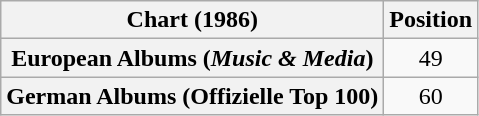<table class="wikitable plainrowheaders" style="text-align:center">
<tr>
<th scope="col">Chart (1986)</th>
<th scope="col">Position</th>
</tr>
<tr>
<th scope="row">European Albums (<em>Music & Media</em>)</th>
<td>49</td>
</tr>
<tr>
<th scope="row">German Albums (Offizielle Top 100)</th>
<td>60</td>
</tr>
</table>
